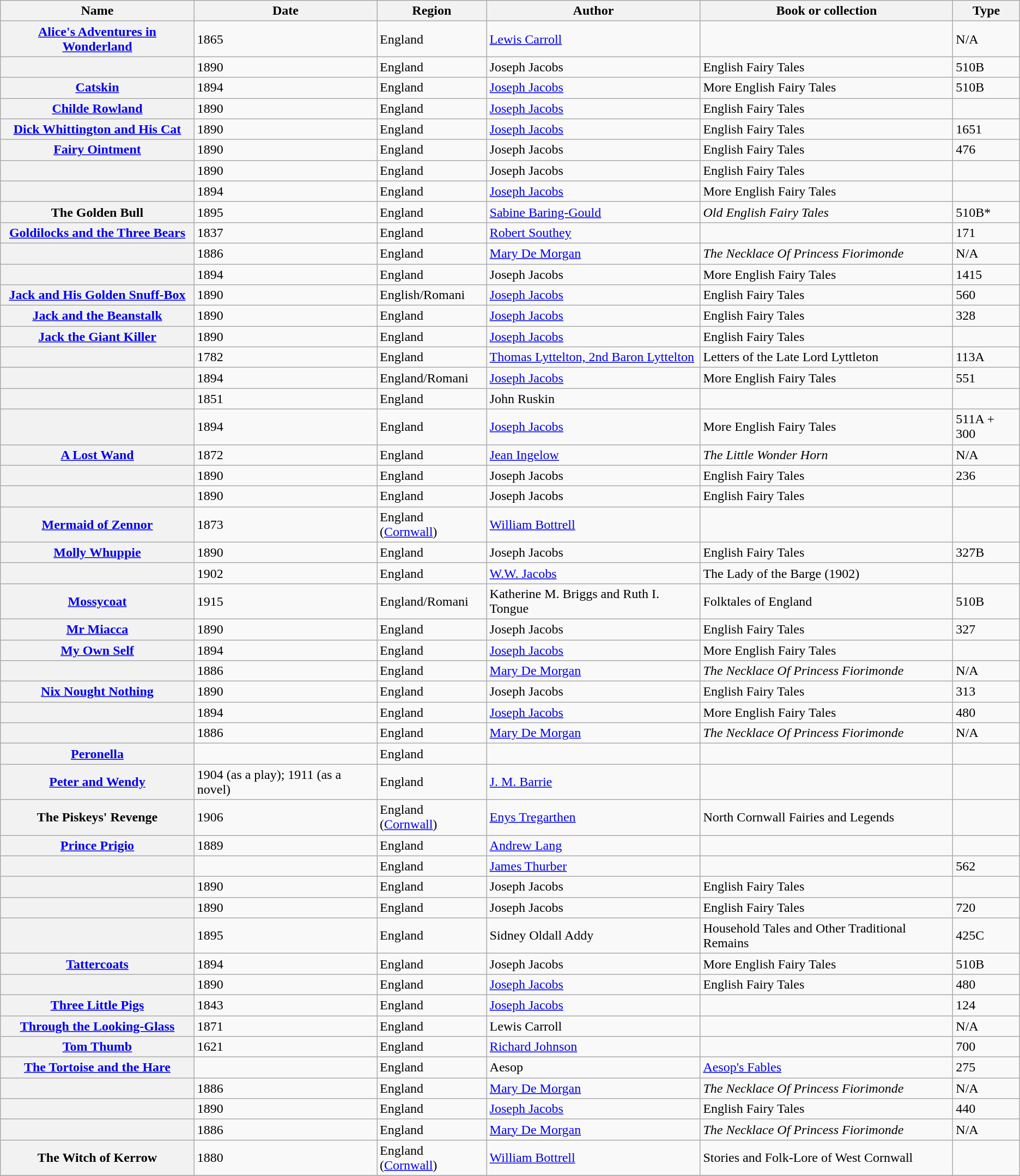<table class="wikitable sortable">
<tr>
<th scope="col">Name</th>
<th scope="col">Date</th>
<th scope="col">Region</th>
<th scope="col">Author</th>
<th scope="col">Book or collection</th>
<th scope="col">Type</th>
</tr>
<tr>
<th><a href='#'>Alice's Adventures in Wonderland</a></th>
<td>1865</td>
<td>England</td>
<td><a href='#'>Lewis Carroll</a></td>
<td></td>
<td>N/A</td>
</tr>
<tr>
<th></th>
<td>1890</td>
<td>England</td>
<td>Joseph Jacobs</td>
<td>English Fairy Tales</td>
<td>510B</td>
</tr>
<tr>
<th><a href='#'>Catskin</a></th>
<td>1894</td>
<td>England</td>
<td><a href='#'>Joseph Jacobs</a></td>
<td>More English Fairy Tales</td>
<td>510B</td>
</tr>
<tr>
<th><a href='#'>Childe Rowland</a></th>
<td>1890</td>
<td>England</td>
<td><a href='#'>Joseph Jacobs</a></td>
<td>English Fairy Tales</td>
<td></td>
</tr>
<tr>
<th><a href='#'>Dick Whittington and His Cat</a></th>
<td>1890</td>
<td>England</td>
<td><a href='#'>Joseph Jacobs</a></td>
<td>English Fairy Tales</td>
<td>1651</td>
</tr>
<tr>
<th><a href='#'>Fairy Ointment</a></th>
<td>1890</td>
<td>England</td>
<td>Joseph Jacobs</td>
<td>English Fairy Tales</td>
<td>476</td>
</tr>
<tr>
<th></th>
<td>1890</td>
<td>England</td>
<td>Joseph Jacobs</td>
<td>English Fairy Tales</td>
<td></td>
</tr>
<tr>
<th></th>
<td>1894</td>
<td>England</td>
<td><a href='#'>Joseph Jacobs</a></td>
<td>More English Fairy Tales</td>
<td></td>
</tr>
<tr>
<th>The Golden Bull</th>
<td>1895</td>
<td>England</td>
<td><a href='#'>Sabine Baring-Gould</a></td>
<td><em>Old English Fairy Tales</em></td>
<td>510B*</td>
</tr>
<tr>
<th><a href='#'>Goldilocks and the Three Bears</a></th>
<td>1837</td>
<td>England</td>
<td><a href='#'>Robert Southey</a></td>
<td></td>
<td>171</td>
</tr>
<tr>
<th></th>
<td>1886</td>
<td>England</td>
<td><a href='#'>Mary De Morgan</a></td>
<td><em>The Necklace Of Princess Fiorimonde</em></td>
<td>N/A</td>
</tr>
<tr>
<th></th>
<td>1894</td>
<td>England</td>
<td>Joseph Jacobs</td>
<td>More English Fairy Tales</td>
<td>1415</td>
</tr>
<tr>
<th><a href='#'>Jack and His Golden Snuff-Box</a></th>
<td>1890</td>
<td>English/Romani</td>
<td><a href='#'>Joseph Jacobs</a></td>
<td>English Fairy Tales</td>
<td>560</td>
</tr>
<tr>
<th><a href='#'>Jack and the Beanstalk</a></th>
<td>1890</td>
<td>England</td>
<td><a href='#'>Joseph Jacobs</a></td>
<td>English Fairy Tales</td>
<td>328</td>
</tr>
<tr>
<th><a href='#'>Jack the Giant Killer</a></th>
<td>1890</td>
<td>England</td>
<td><a href='#'>Joseph Jacobs</a></td>
<td>English Fairy Tales</td>
<td></td>
</tr>
<tr>
<th></th>
<td>1782</td>
<td>England</td>
<td><a href='#'>Thomas Lyttelton, 2nd Baron Lyttelton</a></td>
<td>Letters of the Late Lord Lyttleton</td>
<td>113A</td>
</tr>
<tr>
<th></th>
<td>1894</td>
<td>England/Romani</td>
<td><a href='#'>Joseph Jacobs</a></td>
<td>More English Fairy Tales</td>
<td>551</td>
</tr>
<tr>
<th></th>
<td>1851</td>
<td>England</td>
<td>John Ruskin</td>
<td></td>
<td></td>
</tr>
<tr>
<th></th>
<td>1894</td>
<td>England</td>
<td><a href='#'>Joseph Jacobs</a></td>
<td>More English Fairy Tales</td>
<td>511A + 300</td>
</tr>
<tr>
<th><a href='#'>A Lost Wand</a></th>
<td>1872</td>
<td>England</td>
<td><a href='#'>Jean Ingelow</a></td>
<td><em> The Little Wonder Horn</em></td>
<td>N/A</td>
</tr>
<tr>
<th></th>
<td>1890</td>
<td>England</td>
<td>Joseph Jacobs</td>
<td>English Fairy Tales</td>
<td>236</td>
</tr>
<tr>
<th></th>
<td>1890</td>
<td>England</td>
<td>Joseph Jacobs</td>
<td>English Fairy Tales</td>
<td></td>
</tr>
<tr>
<th><a href='#'>Mermaid of Zennor</a></th>
<td>1873</td>
<td>England (<a href='#'>Cornwall</a>)</td>
<td><a href='#'>William Bottrell</a></td>
<td></td>
<td></td>
</tr>
<tr>
<th><a href='#'>Molly Whuppie</a></th>
<td>1890</td>
<td>England</td>
<td>Joseph Jacobs</td>
<td>English Fairy Tales</td>
<td>327B</td>
</tr>
<tr>
<th></th>
<td>1902</td>
<td>England</td>
<td><a href='#'>W.W. Jacobs</a></td>
<td>The Lady of the Barge (1902)</td>
<td></td>
</tr>
<tr>
<th><a href='#'>Mossycoat</a></th>
<td>1915</td>
<td>England/Romani</td>
<td>Katherine M. Briggs and Ruth I. Tongue</td>
<td>Folktales of England</td>
<td>510B</td>
</tr>
<tr>
<th><a href='#'>Mr Miacca</a></th>
<td>1890</td>
<td>England</td>
<td>Joseph Jacobs</td>
<td>English Fairy Tales</td>
<td>327</td>
</tr>
<tr>
<th><a href='#'>My Own Self</a></th>
<td>1894</td>
<td>England</td>
<td><a href='#'>Joseph Jacobs</a></td>
<td>More English Fairy Tales</td>
<td></td>
</tr>
<tr>
<th></th>
<td>1886</td>
<td>England</td>
<td><a href='#'>Mary De Morgan</a></td>
<td><em> The Necklace Of Princess Fiorimonde</em></td>
<td>N/A</td>
</tr>
<tr>
<th><a href='#'>Nix Nought Nothing</a></th>
<td>1890</td>
<td>England</td>
<td>Joseph Jacobs</td>
<td>English Fairy Tales</td>
<td>313</td>
</tr>
<tr>
<th></th>
<td>1894</td>
<td>England</td>
<td><a href='#'>Joseph Jacobs</a></td>
<td>More English Fairy Tales</td>
<td>480</td>
</tr>
<tr>
<th></th>
<td>1886</td>
<td>England</td>
<td><a href='#'>Mary De Morgan</a></td>
<td><em> The Necklace Of Princess Fiorimonde</em></td>
<td>N/A</td>
</tr>
<tr>
<th><a href='#'>Peronella</a></th>
<td></td>
<td>England</td>
<td></td>
<td></td>
<td></td>
</tr>
<tr>
<th><a href='#'>Peter and Wendy</a></th>
<td>1904 (as a play); 1911 (as a novel)</td>
<td>England</td>
<td><a href='#'>J. M. Barrie</a></td>
<td></td>
<td></td>
</tr>
<tr>
<th>The Piskeys' Revenge</th>
<td>1906</td>
<td>England (<a href='#'>Cornwall</a>)</td>
<td><a href='#'>Enys Tregarthen</a></td>
<td>North Cornwall Fairies and Legends</td>
<td></td>
</tr>
<tr>
<th><a href='#'>Prince Prigio</a></th>
<td>1889</td>
<td>England</td>
<td><a href='#'>Andrew Lang</a></td>
<td></td>
<td></td>
</tr>
<tr>
<th></th>
<td></td>
<td>England</td>
<td><a href='#'>James Thurber</a></td>
<td></td>
<td>562</td>
</tr>
<tr>
<th></th>
<td>1890</td>
<td>England</td>
<td>Joseph Jacobs</td>
<td>English Fairy Tales</td>
<td></td>
</tr>
<tr>
<th></th>
<td>1890</td>
<td>England</td>
<td>Joseph Jacobs</td>
<td>English Fairy Tales</td>
<td>720</td>
</tr>
<tr>
<th></th>
<td>1895</td>
<td>England</td>
<td>Sidney Oldall Addy</td>
<td>Household Tales and Other Traditional Remains</td>
<td>425C</td>
</tr>
<tr>
<th><a href='#'>Tattercoats</a></th>
<td>1894</td>
<td>England</td>
<td>Joseph Jacobs</td>
<td>More English Fairy Tales</td>
<td>510B</td>
</tr>
<tr>
<th></th>
<td>1890</td>
<td>England</td>
<td><a href='#'>Joseph Jacobs</a></td>
<td>English Fairy Tales</td>
<td>480</td>
</tr>
<tr>
<th><a href='#'>Three Little Pigs</a></th>
<td>1843</td>
<td>England</td>
<td><a href='#'>Joseph Jacobs</a></td>
<td></td>
<td>124</td>
</tr>
<tr>
<th><a href='#'>Through the Looking-Glass</a></th>
<td>1871</td>
<td>England</td>
<td>Lewis Carroll</td>
<td></td>
<td>N/A</td>
</tr>
<tr>
<th><a href='#'>Tom Thumb</a></th>
<td>1621</td>
<td>England</td>
<td><a href='#'>Richard Johnson</a></td>
<td></td>
<td>700</td>
</tr>
<tr>
<th><a href='#'>The Tortoise and the Hare</a></th>
<td></td>
<td>England</td>
<td>Aesop</td>
<td><a href='#'>Aesop's Fables</a></td>
<td>275</td>
</tr>
<tr>
<th></th>
<td>1886</td>
<td>England</td>
<td><a href='#'>Mary De Morgan</a></td>
<td><em> The Necklace Of Princess Fiorimonde</em></td>
<td>N/A</td>
</tr>
<tr>
<th></th>
<td>1890</td>
<td>England</td>
<td><a href='#'>Joseph Jacobs</a></td>
<td>English Fairy Tales</td>
<td>440</td>
</tr>
<tr>
<th></th>
<td>1886</td>
<td>England</td>
<td><a href='#'>Mary De Morgan</a></td>
<td><em> The Necklace Of Princess Fiorimonde</em></td>
<td>N/A</td>
</tr>
<tr>
<th>The Witch of Kerrow</th>
<td>1880</td>
<td>England (<a href='#'>Cornwall</a>)</td>
<td><a href='#'>William Bottrell</a></td>
<td>Stories and Folk-Lore of West Cornwall</td>
<td></td>
</tr>
<tr>
</tr>
</table>
